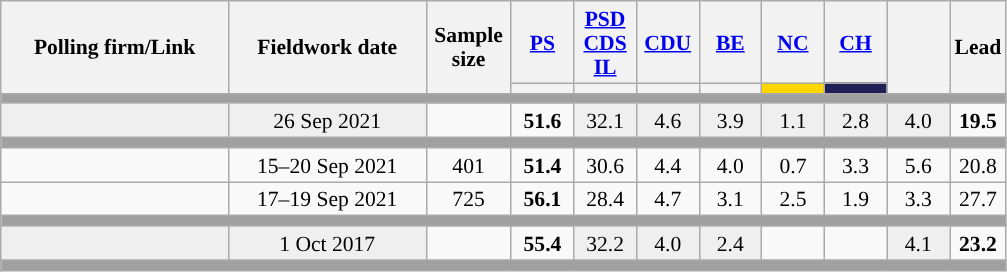<table class="wikitable sortable mw-datatable" style="text-align:center;font-size:90%;line-height:16px;">
<tr style="height:42px;">
<th style="width:145px;" rowspan="2">Polling firm/Link</th>
<th style="width:125px;" rowspan="2">Fieldwork date</th>
<th class="unsortable" style="width:50px;" rowspan="2">Sample size</th>
<th class="unsortable" style="width:35px;"><a href='#'>PS</a></th>
<th class="unsortable" style="width:35px;"><a href='#'>PSD</a><br><a href='#'>CDS</a><br><a href='#'>IL</a></th>
<th class="unsortable" style="width:35px;"><a href='#'>CDU</a></th>
<th class="unsortable" style="width:35px;"><a href='#'>BE</a></th>
<th class="unsortable" style="width:35px;"><a href='#'>NC</a></th>
<th class="unsortable" style="width:35px;"><a href='#'>CH</a></th>
<th class="unsortable" style="width:35px;" rowspan="2"></th>
<th class="unsortable" style="width:30px;" rowspan="2">Lead</th>
</tr>
<tr>
<th class="unsortable" style="color:inherit;background:"></th>
<th class="unsortable" style="color:inherit;background:"></th>
<th class="unsortable" style="color:inherit;background:"></th>
<th class="unsortable" style="color:inherit;background:"></th>
<th class="sortable" style="background:gold;"></th>
<th class="sortable" style="background:#202056;"></th>
</tr>
<tr>
<td colspan="15" style="background:#A0A0A0"></td>
</tr>
<tr>
<td style="background:#EFEFEF;"><strong></strong></td>
<td style="background:#EFEFEF;" data-sort-value="2019-10-06">26 Sep 2021</td>
<td></td>
<td><strong>51.6</strong><br></td>
<td style="background:#EFEFEF;">32.1<br></td>
<td style="background:#EFEFEF;">4.6<br></td>
<td style="background:#EFEFEF;">3.9<br></td>
<td style="background:#EFEFEF;">1.1<br></td>
<td style="background:#EFEFEF;">2.8<br></td>
<td style="background:#EFEFEF;">4.0</td>
<td style="background:"><strong>19.5</strong></td>
</tr>
<tr>
<td colspan="15" style="background:#A0A0A0"></td>
</tr>
<tr>
<td align="center"><br></td>
<td align="center">15–20 Sep 2021</td>
<td align="center">401</td>
<td align="center" ><strong>51.4</strong><br></td>
<td align="center">30.6<br></td>
<td align="center">4.4<br></td>
<td align="center">4.0<br></td>
<td align="center">0.7<br></td>
<td align="center">3.3<br></td>
<td align="center">5.6<br></td>
<td style="background:">20.8</td>
</tr>
<tr>
<td align="center"><br></td>
<td align="center">17–19 Sep 2021</td>
<td align="center">725</td>
<td align="center" ><strong>56.1</strong><br></td>
<td align="center">28.4<br></td>
<td align="center">4.7<br></td>
<td align="center">3.1<br></td>
<td align="center">2.5<br></td>
<td align="center">1.9<br></td>
<td align="center">3.3<br></td>
<td style="background:">27.7</td>
</tr>
<tr>
<td colspan="15" style="background:#A0A0A0"></td>
</tr>
<tr>
<td style="background:#EFEFEF;"><strong></strong></td>
<td style="background:#EFEFEF;" data-sort-value="2019-10-06">1 Oct 2017</td>
<td></td>
<td><strong>55.4</strong><br></td>
<td style="background:#EFEFEF;">32.2<br></td>
<td style="background:#EFEFEF;">4.0<br></td>
<td style="background:#EFEFEF;">2.4<br></td>
<td></td>
<td></td>
<td style="background:#EFEFEF;">4.1<br></td>
<td style="background:"><strong>23.2</strong></td>
</tr>
<tr>
<td colspan="15" style="background:#A0A0A0"></td>
</tr>
</table>
